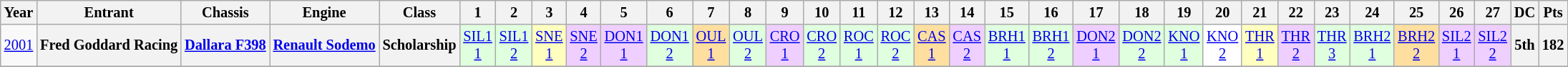<table class="wikitable" style="text-align:center; font-size:85%">
<tr>
<th>Year</th>
<th>Entrant</th>
<th>Chassis</th>
<th>Engine</th>
<th>Class</th>
<th>1</th>
<th>2</th>
<th>3</th>
<th>4</th>
<th>5</th>
<th>6</th>
<th>7</th>
<th>8</th>
<th>9</th>
<th>10</th>
<th>11</th>
<th>12</th>
<th>13</th>
<th>14</th>
<th>15</th>
<th>16</th>
<th>17</th>
<th>18</th>
<th>19</th>
<th>20</th>
<th>21</th>
<th>22</th>
<th>23</th>
<th>24</th>
<th>25</th>
<th>26</th>
<th>27</th>
<th>DC</th>
<th>Pts</th>
</tr>
<tr>
<td><a href='#'>2001</a></td>
<th nowrap>Fred Goddard Racing</th>
<th nowrap><a href='#'>Dallara F398</a></th>
<th nowrap><a href='#'>Renault Sodemo</a></th>
<th>Scholarship</th>
<td style="background:#DFFFDF;"><a href='#'>SIL1<br>1</a><br></td>
<td style="background:#DFFFDF;"><a href='#'>SIL1<br>2</a><br></td>
<td style="background:#FFFFBF;"><a href='#'>SNE<br>1</a><br></td>
<td style="background:#EFCFFF;"><a href='#'>SNE<br>2</a><br></td>
<td style="background:#EFCFFF;"><a href='#'>DON1<br>1</a><br></td>
<td style="background:#DFFFDF;"><a href='#'>DON1<br>2</a><br></td>
<td style="background:#FFDF9F;"><a href='#'>OUL<br>1</a><br></td>
<td style="background:#DFFFDF;"><a href='#'>OUL<br>2</a><br></td>
<td style="background:#EFCFFF;"><a href='#'>CRO<br>1</a><br></td>
<td style="background:#DFFFDF;"><a href='#'>CRO<br>2</a><br></td>
<td style="background:#DFFFDF;"><a href='#'>ROC<br>1</a><br></td>
<td style="background:#DFFFDF;"><a href='#'>ROC<br>2</a><br></td>
<td style="background:#FFDF9F;"><a href='#'>CAS<br>1</a><br></td>
<td style="background:#EFCFFF;"><a href='#'>CAS<br>2</a><br></td>
<td style="background:#DFFFDF;"><a href='#'>BRH1<br>1</a><br></td>
<td style="background:#DFFFDF;"><a href='#'>BRH1<br>2</a><br></td>
<td style="background:#EFCFFF;"><a href='#'>DON2<br>1</a><br></td>
<td style="background:#DFFFDF;"><a href='#'>DON2<br>2</a><br></td>
<td style="background:#DFFFDF;"><a href='#'>KNO<br>1</a><br></td>
<td style="background:#FFFFFF;"><a href='#'>KNO<br>2</a><br></td>
<td style="background:#FFFFBF;"><a href='#'>THR<br>1</a><br></td>
<td style="background:#EFCFFF;"><a href='#'>THR<br>2</a><br></td>
<td style="background:#DFFFDF;"><a href='#'>THR<br>3</a><br></td>
<td style="background:#DFFFDF;"><a href='#'>BRH2<br>1</a><br></td>
<td style="background:#FFDF9F;"><a href='#'>BRH2<br>2</a><br></td>
<td style="background:#EFCFFF;"><a href='#'>SIL2<br>1</a><br></td>
<td style="background:#EFCFFF;"><a href='#'>SIL2<br>2</a><br></td>
<th>5th</th>
<th>182</th>
</tr>
<tr>
</tr>
</table>
